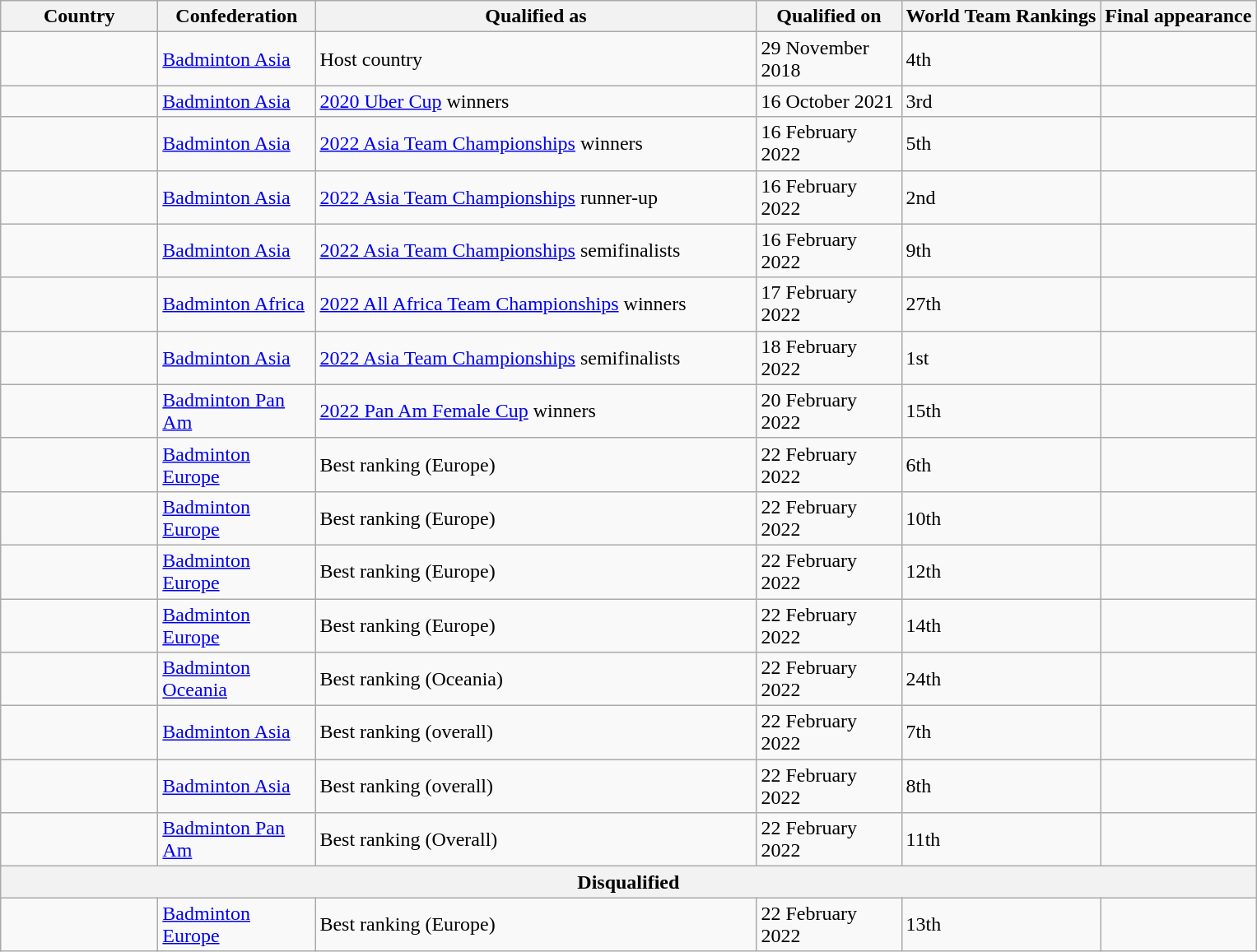<table class="sortable wikitable">
<tr>
<th width="120">Country</th>
<th width="120">Confederation</th>
<th width="350">Qualified as</th>
<th width="110">Qualified on</th>
<th>World Team Rankings</th>
<th>Final appearance</th>
</tr>
<tr>
<td></td>
<td><a href='#'>Badminton Asia</a></td>
<td>Host country</td>
<td>29 November 2018</td>
<td>4th</td>
<td></td>
</tr>
<tr>
<td></td>
<td><a href='#'>Badminton Asia</a></td>
<td><a href='#'>2020 Uber Cup</a> winners</td>
<td>16 October 2021</td>
<td>3rd</td>
<td></td>
</tr>
<tr>
<td></td>
<td><a href='#'>Badminton Asia</a></td>
<td><a href='#'>2022 Asia Team Championships</a> winners</td>
<td>16 February 2022</td>
<td>5th</td>
<td></td>
</tr>
<tr>
<td></td>
<td><a href='#'>Badminton Asia</a></td>
<td><a href='#'>2022 Asia Team Championships</a> runner-up</td>
<td>16 February 2022</td>
<td>2nd</td>
<td></td>
</tr>
<tr>
<td></td>
<td><a href='#'>Badminton Asia</a></td>
<td><a href='#'>2022 Asia Team Championships</a> semifinalists</td>
<td>16 February 2022</td>
<td>9th</td>
<td></td>
</tr>
<tr>
<td></td>
<td><a href='#'>Badminton Africa</a></td>
<td><a href='#'>2022 All Africa Team Championships</a> winners</td>
<td>17 February 2022</td>
<td>27th</td>
<td></td>
</tr>
<tr>
<td></td>
<td><a href='#'>Badminton Asia</a></td>
<td><a href='#'>2022 Asia Team Championships</a> semifinalists</td>
<td>18 February 2022</td>
<td>1st</td>
<td></td>
</tr>
<tr>
<td></td>
<td><a href='#'>Badminton Pan Am</a></td>
<td><a href='#'>2022 Pan Am Female Cup</a> winners</td>
<td>20 February 2022</td>
<td>15th</td>
<td></td>
</tr>
<tr>
<td></td>
<td><a href='#'>Badminton Europe</a></td>
<td>Best ranking (Europe)</td>
<td>22 February 2022</td>
<td>6th</td>
<td></td>
</tr>
<tr>
<td></td>
<td><a href='#'>Badminton Europe</a></td>
<td>Best ranking (Europe)</td>
<td>22 February 2022</td>
<td>10th</td>
<td></td>
</tr>
<tr>
<td></td>
<td><a href='#'>Badminton Europe</a></td>
<td>Best ranking (Europe)</td>
<td>22 February 2022</td>
<td>12th</td>
<td></td>
</tr>
<tr>
<td></td>
<td><a href='#'>Badminton Europe</a></td>
<td>Best ranking (Europe)</td>
<td>22 February 2022</td>
<td>14th</td>
<td></td>
</tr>
<tr>
<td></td>
<td><a href='#'>Badminton Oceania</a></td>
<td>Best ranking (Oceania)</td>
<td>22 February 2022</td>
<td>24th</td>
<td></td>
</tr>
<tr>
<td></td>
<td><a href='#'>Badminton Asia</a></td>
<td>Best ranking (overall)</td>
<td>22 February 2022</td>
<td>7th</td>
<td></td>
</tr>
<tr>
<td></td>
<td><a href='#'>Badminton Asia</a></td>
<td>Best ranking (overall)</td>
<td>22 February 2022</td>
<td>8th</td>
<td></td>
</tr>
<tr>
<td></td>
<td><a href='#'>Badminton Pan Am</a></td>
<td>Best ranking (Overall)</td>
<td>22 February 2022</td>
<td>11th</td>
<td></td>
</tr>
<tr>
<th colspan="6">Disqualified</th>
</tr>
<tr>
<td></td>
<td><a href='#'>Badminton Europe</a></td>
<td>Best ranking (Europe)</td>
<td>22 February 2022</td>
<td>13th</td>
<td></td>
</tr>
</table>
